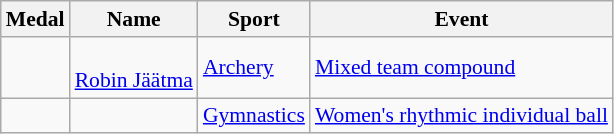<table class="wikitable sortable" style="font-size:90%">
<tr>
<th>Medal</th>
<th>Name</th>
<th>Sport</th>
<th>Event</th>
</tr>
<tr>
<td></td>
<td><br><a href='#'>Robin Jäätma</a></td>
<td><a href='#'>Archery</a></td>
<td><a href='#'>Mixed team compound</a></td>
</tr>
<tr>
<td></td>
<td></td>
<td><a href='#'>Gymnastics</a></td>
<td><a href='#'>Women's rhythmic individual ball</a></td>
</tr>
</table>
